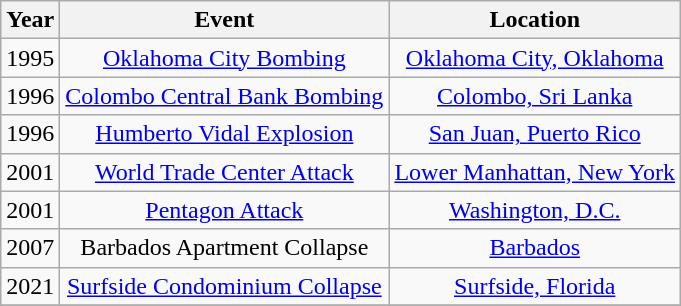<table class=wikitable style="text-align:center;">
<tr>
<th>Year</th>
<th>Event</th>
<th>Location</th>
</tr>
<tr>
<td>1995</td>
<td><a href='#'>Oklahoma City Bombing</a></td>
<td><a href='#'>Oklahoma City, Oklahoma</a></td>
</tr>
<tr>
<td>1996</td>
<td><a href='#'>Colombo Central Bank Bombing</a></td>
<td><a href='#'>Colombo, Sri Lanka</a></td>
</tr>
<tr>
<td>1996</td>
<td><a href='#'>Humberto Vidal Explosion</a></td>
<td><a href='#'>San Juan, Puerto Rico</a></td>
</tr>
<tr>
<td>2001</td>
<td><a href='#'>World Trade Center Attack</a></td>
<td><a href='#'>Lower Manhattan, New York</a></td>
</tr>
<tr>
<td>2001</td>
<td><a href='#'>Pentagon Attack</a></td>
<td><a href='#'>Washington, D.C.</a></td>
</tr>
<tr>
<td>2007</td>
<td>Barbados Apartment Collapse</td>
<td><a href='#'>Barbados</a></td>
</tr>
<tr>
<td>2021</td>
<td><a href='#'>Surfside Condominium Collapse</a></td>
<td><a href='#'>Surfside, Florida</a></td>
</tr>
<tr>
</tr>
</table>
